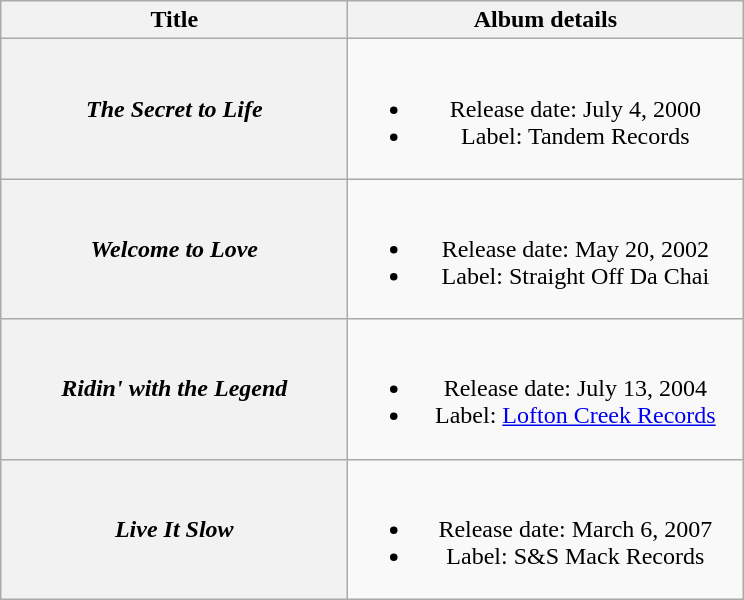<table class="wikitable plainrowheaders" style="text-align:center;">
<tr>
<th style="width:14em;">Title</th>
<th style="width:16em;">Album details</th>
</tr>
<tr>
<th scope="row"><em>The Secret to Life</em></th>
<td><br><ul><li>Release date: July 4, 2000</li><li>Label: Tandem Records</li></ul></td>
</tr>
<tr>
<th scope="row"><em>Welcome to Love</em></th>
<td><br><ul><li>Release date: May 20, 2002</li><li>Label: Straight Off Da Chai</li></ul></td>
</tr>
<tr>
<th scope="row"><em>Ridin' with the Legend</em></th>
<td><br><ul><li>Release date: July 13, 2004</li><li>Label: <a href='#'>Lofton Creek Records</a></li></ul></td>
</tr>
<tr>
<th scope="row"><em>Live It Slow</em></th>
<td><br><ul><li>Release date: March 6, 2007</li><li>Label: S&S Mack Records</li></ul></td>
</tr>
</table>
